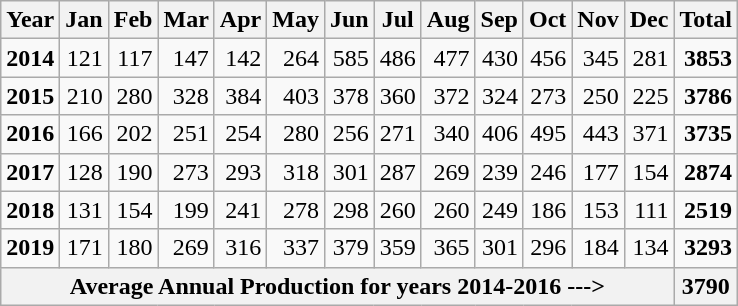<table class=wikitable>
<tr>
<th>Year</th>
<th>Jan</th>
<th>Feb</th>
<th>Mar</th>
<th>Apr</th>
<th>May</th>
<th>Jun</th>
<th>Jul</th>
<th>Aug</th>
<th>Sep</th>
<th>Oct</th>
<th>Nov</th>
<th>Dec</th>
<th>Total</th>
</tr>
<tr align=right>
<td><strong>2014</strong></td>
<td>121</td>
<td>117</td>
<td>147</td>
<td>142</td>
<td>264</td>
<td>585</td>
<td>486</td>
<td>477</td>
<td>430</td>
<td>456</td>
<td>345</td>
<td>281</td>
<td><strong>3853</strong></td>
</tr>
<tr align=right>
<td><strong>2015</strong></td>
<td>210</td>
<td>280</td>
<td>328</td>
<td>384</td>
<td>403</td>
<td>378</td>
<td>360</td>
<td>372</td>
<td>324</td>
<td>273</td>
<td>250</td>
<td>225</td>
<td><strong>3786</strong></td>
</tr>
<tr align=right>
<td><strong>2016</strong></td>
<td>166</td>
<td>202</td>
<td>251</td>
<td>254</td>
<td>280</td>
<td>256</td>
<td>271</td>
<td>340</td>
<td>406</td>
<td>495</td>
<td>443</td>
<td>371</td>
<td><strong>3735</strong></td>
</tr>
<tr align=right>
<td><strong>2017</strong></td>
<td>128</td>
<td>190</td>
<td>273</td>
<td>293</td>
<td>318</td>
<td>301</td>
<td>287</td>
<td>269</td>
<td>239</td>
<td>246</td>
<td>177</td>
<td>154</td>
<td><strong>2874</strong></td>
</tr>
<tr align=right>
<td><strong>2018</strong></td>
<td>131</td>
<td>154</td>
<td>199</td>
<td>241</td>
<td>278</td>
<td>298</td>
<td>260</td>
<td>260</td>
<td>249</td>
<td>186</td>
<td>153</td>
<td>111</td>
<td><strong>2519</strong></td>
</tr>
<tr align=right>
<td><strong>2019</strong></td>
<td>171</td>
<td>180</td>
<td>269</td>
<td>316</td>
<td>337</td>
<td>379</td>
<td>359</td>
<td>365</td>
<td>301</td>
<td>296</td>
<td>184</td>
<td>134</td>
<td><strong>3293</strong></td>
</tr>
<tr align=right>
<th colspan=13>Average Annual Production for years 2014-2016 ---></th>
<th>3790</th>
</tr>
</table>
